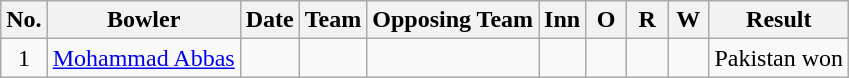<table class="wikitable sortable">
<tr align=center>
<th>No.</th>
<th>Bowler</th>
<th>Date</th>
<th>Team</th>
<th>Opposing Team</th>
<th scope="col" style="width:20px;">Inn</th>
<th scope="col" style="width:20px;">O</th>
<th scope="col" style="width:20px;">R</th>
<th scope="col" style="width:20px;">W</th>
<th>Result</th>
</tr>
<tr align=center>
<td>1</td>
<td><a href='#'>Mohammad Abbas</a></td>
<td></td>
<td></td>
<td></td>
<td></td>
<td></td>
<td></td>
<td></td>
<td>Pakistan won</td>
</tr>
</table>
